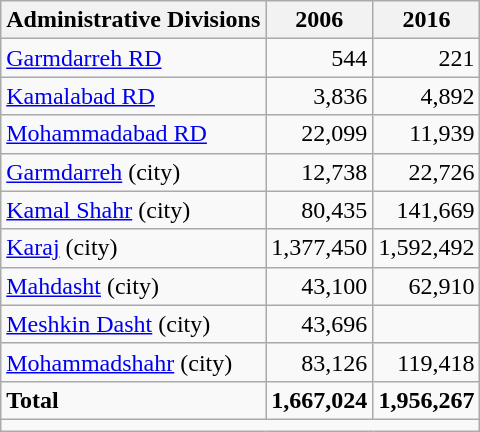<table class="wikitable">
<tr>
<th>Administrative Divisions</th>
<th>2006</th>
<th>2016</th>
</tr>
<tr>
<td><a href='#'>Garmdarreh RD</a></td>
<td style="text-align: right;">544</td>
<td style="text-align: right;">221</td>
</tr>
<tr>
<td><a href='#'>Kamalabad RD</a></td>
<td style="text-align: right;">3,836</td>
<td style="text-align: right;">4,892</td>
</tr>
<tr>
<td><a href='#'>Mohammadabad RD</a></td>
<td style="text-align: right;">22,099</td>
<td style="text-align: right;">11,939</td>
</tr>
<tr>
<td><a href='#'>Garmdarreh</a> (city)</td>
<td style="text-align: right;">12,738</td>
<td style="text-align: right;">22,726</td>
</tr>
<tr>
<td><a href='#'>Kamal Shahr</a> (city)</td>
<td style="text-align: right;">80,435</td>
<td style="text-align: right;">141,669</td>
</tr>
<tr>
<td><a href='#'>Karaj</a> (city)</td>
<td style="text-align: right;">1,377,450</td>
<td style="text-align: right;">1,592,492</td>
</tr>
<tr>
<td><a href='#'>Mahdasht</a> (city)</td>
<td style="text-align: right;">43,100</td>
<td style="text-align: right;">62,910</td>
</tr>
<tr>
<td><a href='#'>Meshkin Dasht</a> (city)</td>
<td style="text-align: right;">43,696</td>
<td style="text-align: right;"></td>
</tr>
<tr>
<td><a href='#'>Mohammadshahr</a> (city)</td>
<td style="text-align: right;">83,126</td>
<td style="text-align: right;">119,418</td>
</tr>
<tr>
<td><strong>Total</strong></td>
<td style="text-align: right;"><strong>1,667,024</strong></td>
<td style="text-align: right;"><strong>1,956,267</strong></td>
</tr>
<tr>
<td colspan=3></td>
</tr>
</table>
